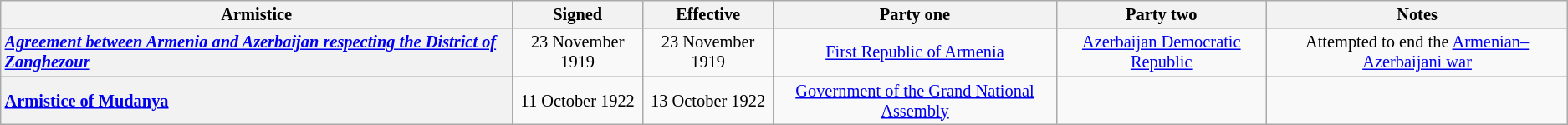<table class="wikitable sortable" style="font-size: 85%; text-align: center; width: auto;">
<tr>
<th>Armistice</th>
<th>Signed</th>
<th>Effective</th>
<th>Party one</th>
<th>Party two</th>
<th>Notes</th>
</tr>
<tr>
<th style="text-align:left;" scope="col"><em><a href='#'>Agreement between Armenia and Azerbaijan respecting the District of Zanghezour</a></em></th>
<td>23 November 1919</td>
<td>23 November 1919</td>
<td> <a href='#'>First Republic of Armenia</a></td>
<td> <a href='#'>Azerbaijan Democratic Republic</a></td>
<td>Attempted to end the <a href='#'>Armenian–Azerbaijani war</a></td>
</tr>
<tr>
<th style="text-align:left;" scope="col"><a href='#'>Armistice of Mudanya</a></th>
<td>11 October 1922</td>
<td>13 October 1922</td>
<td> <a href='#'>Government of the Grand National Assembly</a></td>
<td></td>
<td></td>
</tr>
</table>
